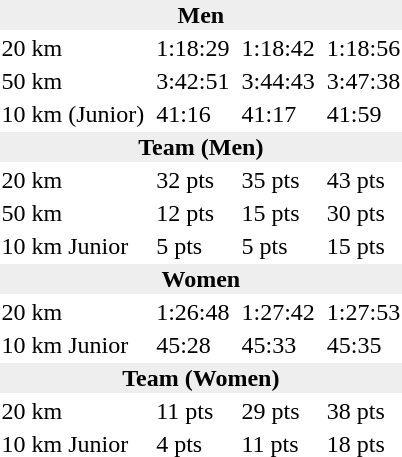<table>
<tr>
<td colspan=7 bgcolor=#eeeeee style=text-align:center;><strong>Men</strong></td>
</tr>
<tr>
<td>20 km </td>
<td></td>
<td>1:18:29</td>
<td></td>
<td>1:18:42</td>
<td></td>
<td>1:18:56</td>
</tr>
<tr>
<td>50 km </td>
<td></td>
<td>3:42:51</td>
<td></td>
<td>3:44:43</td>
<td></td>
<td>3:47:38</td>
</tr>
<tr>
<td>10 km (Junior)</td>
<td></td>
<td>41:16</td>
<td></td>
<td>41:17</td>
<td></td>
<td>41:59</td>
</tr>
<tr>
<td colspan=7 bgcolor=#eeeeee style=text-align:center;><strong>Team (Men)</strong></td>
</tr>
<tr>
<td>20 km</td>
<td></td>
<td>32 pts</td>
<td></td>
<td>35 pts</td>
<td></td>
<td>43 pts</td>
</tr>
<tr>
<td>50 km</td>
<td></td>
<td>12 pts</td>
<td></td>
<td>15 pts</td>
<td></td>
<td>30 pts</td>
</tr>
<tr>
<td>10 km Junior</td>
<td></td>
<td>5 pts</td>
<td></td>
<td>5 pts</td>
<td></td>
<td>15 pts</td>
</tr>
<tr>
<td colspan=7 bgcolor=#eeeeee style=text-align:center;><strong>Women</strong></td>
</tr>
<tr>
<td>20 km </td>
<td></td>
<td>1:26:48</td>
<td></td>
<td>1:27:42</td>
<td></td>
<td>1:27:53</td>
</tr>
<tr>
<td>10 km Junior</td>
<td></td>
<td>45:28</td>
<td></td>
<td>45:33</td>
<td></td>
<td>45:35</td>
</tr>
<tr>
<td colspan=7 bgcolor=#eeeeee style=text-align:center;><strong>Team (Women)</strong></td>
</tr>
<tr>
<td>20 km</td>
<td></td>
<td>11 pts</td>
<td></td>
<td>29 pts</td>
<td></td>
<td>38 pts</td>
</tr>
<tr>
<td>10 km Junior</td>
<td></td>
<td>4 pts</td>
<td></td>
<td>11 pts</td>
<td></td>
<td>18 pts</td>
</tr>
</table>
